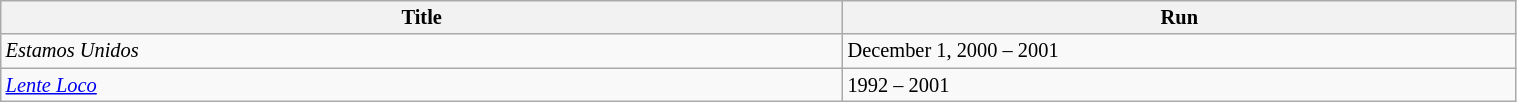<table class="wikitable sortable" style="width:80%; font-size:85%;">
<tr>
<th style="width:25%;">Title</th>
<th style="width:20%;">Run</th>
</tr>
<tr>
<td><em>Estamos Unidos</em></td>
<td>December 1, 2000 – 2001</td>
</tr>
<tr>
<td><em><a href='#'>Lente Loco</a></em></td>
<td>1992 – 2001</td>
</tr>
</table>
